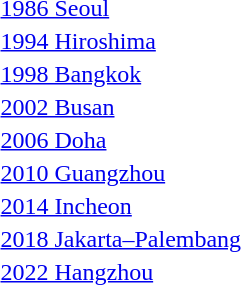<table>
<tr>
<td rowspan=2><a href='#'>1986 Seoul</a></td>
<td rowspan=2></td>
<td rowspan=2></td>
<td></td>
</tr>
<tr>
<td></td>
</tr>
<tr>
<td rowspan=2><a href='#'>1994 Hiroshima</a></td>
<td rowspan=2></td>
<td rowspan=2></td>
<td></td>
</tr>
<tr>
<td></td>
</tr>
<tr>
<td rowspan=2><a href='#'>1998 Bangkok</a></td>
<td rowspan=2></td>
<td rowspan=2></td>
<td></td>
</tr>
<tr>
<td></td>
</tr>
<tr>
<td rowspan=2><a href='#'>2002 Busan</a></td>
<td rowspan=2></td>
<td rowspan=2></td>
<td></td>
</tr>
<tr>
<td></td>
</tr>
<tr>
<td rowspan=2><a href='#'>2006 Doha</a></td>
<td rowspan=2></td>
<td rowspan=2></td>
<td></td>
</tr>
<tr>
<td></td>
</tr>
<tr>
<td rowspan=2><a href='#'>2010 Guangzhou</a></td>
<td rowspan=2></td>
<td rowspan=2></td>
<td></td>
</tr>
<tr>
<td></td>
</tr>
<tr>
<td rowspan=2><a href='#'>2014 Incheon</a></td>
<td rowspan=2></td>
<td rowspan=2></td>
<td></td>
</tr>
<tr>
<td></td>
</tr>
<tr>
<td rowspan=2><a href='#'>2018 Jakarta–Palembang</a></td>
<td rowspan=2></td>
<td rowspan=2></td>
<td></td>
</tr>
<tr>
<td></td>
</tr>
<tr>
<td rowspan=2><a href='#'>2022 Hangzhou</a></td>
<td rowspan=2></td>
<td rowspan=2></td>
<td></td>
</tr>
<tr>
<td></td>
</tr>
</table>
